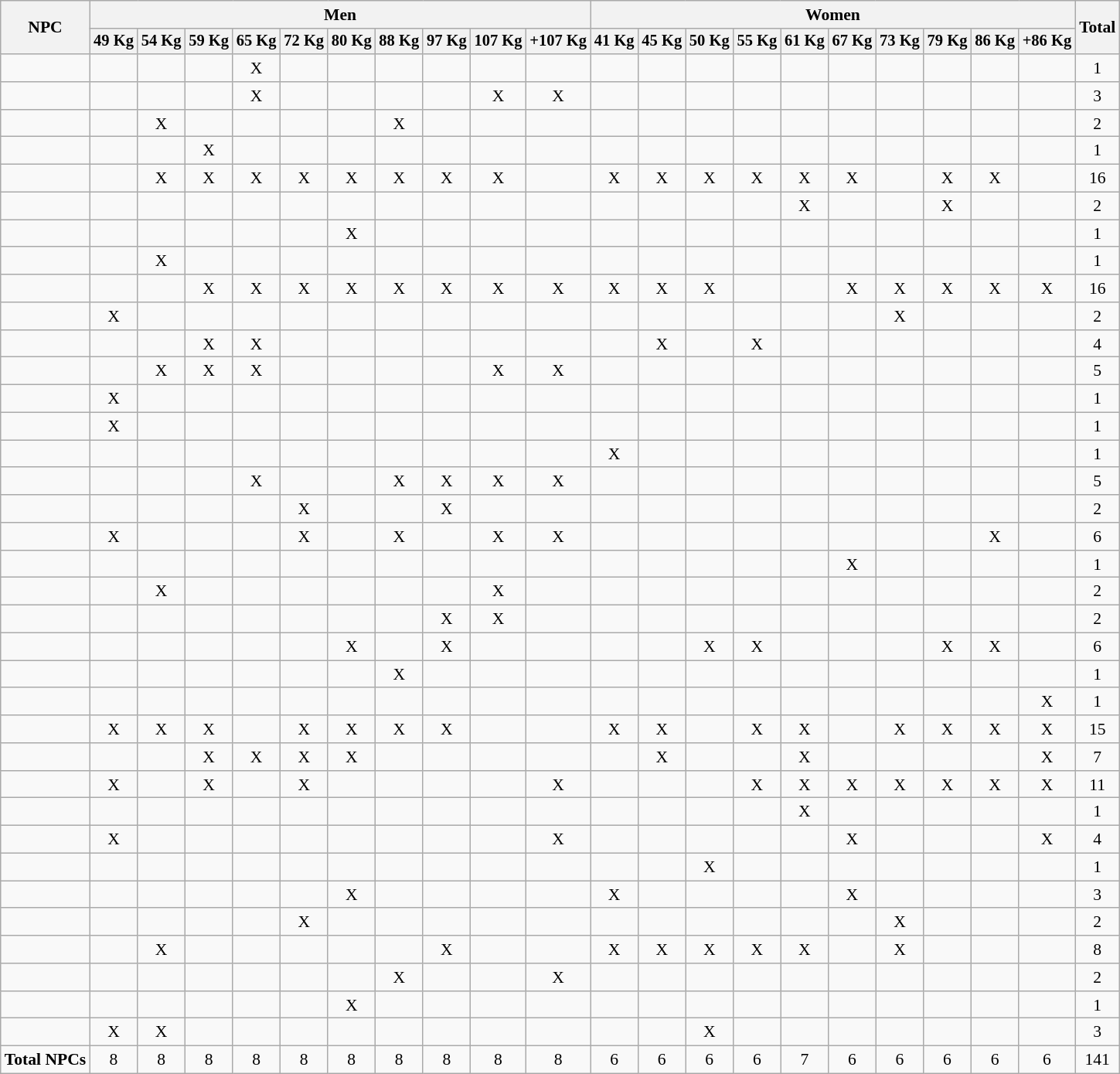<table class="wikitable" style="font-size:90%;">
<tr>
<th rowspan=2>NPC</th>
<th colspan=10>Men</th>
<th colspan=10>Women</th>
<th rowspan=2>Total</th>
</tr>
<tr style="font-size:95%">
<th>49 Kg</th>
<th>54 Kg</th>
<th>59 Kg</th>
<th>65 Kg</th>
<th>72 Kg</th>
<th>80 Kg</th>
<th>88 Kg</th>
<th>97 Kg</th>
<th>107 Kg</th>
<th>+107 Kg</th>
<th>41 Kg</th>
<th>45 Kg</th>
<th>50 Kg</th>
<th>55 Kg</th>
<th>61 Kg</th>
<th>67 Kg</th>
<th>73 Kg</th>
<th>79 Kg</th>
<th>86 Kg</th>
<th>+86 Kg</th>
</tr>
<tr align=center>
<td align=left></td>
<td></td>
<td></td>
<td></td>
<td>X</td>
<td></td>
<td></td>
<td></td>
<td></td>
<td></td>
<td></td>
<td></td>
<td></td>
<td></td>
<td></td>
<td></td>
<td></td>
<td></td>
<td></td>
<td></td>
<td></td>
<td>1</td>
</tr>
<tr align=center>
<td align=left></td>
<td></td>
<td></td>
<td></td>
<td>X</td>
<td></td>
<td></td>
<td></td>
<td></td>
<td>X</td>
<td>X</td>
<td></td>
<td></td>
<td></td>
<td></td>
<td></td>
<td></td>
<td></td>
<td></td>
<td></td>
<td></td>
<td>3</td>
</tr>
<tr align=center>
<td align=left></td>
<td></td>
<td>X</td>
<td></td>
<td></td>
<td></td>
<td></td>
<td>X</td>
<td></td>
<td></td>
<td></td>
<td></td>
<td></td>
<td></td>
<td></td>
<td></td>
<td></td>
<td></td>
<td></td>
<td></td>
<td></td>
<td>2</td>
</tr>
<tr align=center>
<td align=left></td>
<td></td>
<td></td>
<td>X</td>
<td></td>
<td></td>
<td></td>
<td></td>
<td></td>
<td></td>
<td></td>
<td></td>
<td></td>
<td></td>
<td></td>
<td></td>
<td></td>
<td></td>
<td></td>
<td></td>
<td></td>
<td>1</td>
</tr>
<tr align=center>
<td align=left></td>
<td></td>
<td>X</td>
<td>X</td>
<td>X</td>
<td>X</td>
<td>X</td>
<td>X</td>
<td>X</td>
<td>X</td>
<td></td>
<td>X</td>
<td>X</td>
<td>X</td>
<td>X</td>
<td>X</td>
<td>X</td>
<td></td>
<td>X</td>
<td>X</td>
<td></td>
<td>16</td>
</tr>
<tr align=center>
<td align=left></td>
<td></td>
<td></td>
<td></td>
<td></td>
<td></td>
<td></td>
<td></td>
<td></td>
<td></td>
<td></td>
<td></td>
<td></td>
<td></td>
<td></td>
<td>X</td>
<td></td>
<td></td>
<td>X</td>
<td></td>
<td></td>
<td>2</td>
</tr>
<tr align=center>
<td align=left></td>
<td></td>
<td></td>
<td></td>
<td></td>
<td></td>
<td>X</td>
<td></td>
<td></td>
<td></td>
<td></td>
<td></td>
<td></td>
<td></td>
<td></td>
<td></td>
<td></td>
<td></td>
<td></td>
<td></td>
<td></td>
<td>1</td>
</tr>
<tr align=center>
<td align=left></td>
<td></td>
<td>X</td>
<td></td>
<td></td>
<td></td>
<td></td>
<td></td>
<td></td>
<td></td>
<td></td>
<td></td>
<td></td>
<td></td>
<td></td>
<td></td>
<td></td>
<td></td>
<td></td>
<td></td>
<td></td>
<td>1</td>
</tr>
<tr align=center>
<td align=left></td>
<td></td>
<td></td>
<td>X</td>
<td>X</td>
<td>X</td>
<td>X</td>
<td>X</td>
<td>X</td>
<td>X</td>
<td>X</td>
<td>X</td>
<td>X</td>
<td>X</td>
<td></td>
<td></td>
<td>X</td>
<td>X</td>
<td>X</td>
<td>X</td>
<td>X</td>
<td>16</td>
</tr>
<tr align=center>
<td align=left></td>
<td>X</td>
<td></td>
<td></td>
<td></td>
<td></td>
<td></td>
<td></td>
<td></td>
<td></td>
<td></td>
<td></td>
<td></td>
<td></td>
<td></td>
<td></td>
<td></td>
<td>X</td>
<td></td>
<td></td>
<td></td>
<td>2</td>
</tr>
<tr align=center>
<td align=left></td>
<td></td>
<td></td>
<td>X</td>
<td>X</td>
<td></td>
<td></td>
<td></td>
<td></td>
<td></td>
<td></td>
<td></td>
<td>X</td>
<td></td>
<td>X</td>
<td></td>
<td></td>
<td></td>
<td></td>
<td></td>
<td></td>
<td>4</td>
</tr>
<tr align=center>
<td align=left></td>
<td></td>
<td>X</td>
<td>X</td>
<td>X</td>
<td></td>
<td></td>
<td></td>
<td></td>
<td>X</td>
<td>X</td>
<td></td>
<td></td>
<td></td>
<td></td>
<td></td>
<td></td>
<td></td>
<td></td>
<td></td>
<td></td>
<td>5</td>
</tr>
<tr align=center>
<td align=left></td>
<td>X</td>
<td></td>
<td></td>
<td></td>
<td></td>
<td></td>
<td></td>
<td></td>
<td></td>
<td></td>
<td></td>
<td></td>
<td></td>
<td></td>
<td></td>
<td></td>
<td></td>
<td></td>
<td></td>
<td></td>
<td>1</td>
</tr>
<tr align=center>
<td align=left></td>
<td>X</td>
<td></td>
<td></td>
<td></td>
<td></td>
<td></td>
<td></td>
<td></td>
<td></td>
<td></td>
<td></td>
<td></td>
<td></td>
<td></td>
<td></td>
<td></td>
<td></td>
<td></td>
<td></td>
<td></td>
<td>1</td>
</tr>
<tr align=center>
<td align=left></td>
<td></td>
<td></td>
<td></td>
<td></td>
<td></td>
<td></td>
<td></td>
<td></td>
<td></td>
<td></td>
<td>X</td>
<td></td>
<td></td>
<td></td>
<td></td>
<td></td>
<td></td>
<td></td>
<td></td>
<td></td>
<td>1</td>
</tr>
<tr align=center>
<td align=left></td>
<td></td>
<td></td>
<td></td>
<td>X</td>
<td></td>
<td></td>
<td>X</td>
<td>X</td>
<td>X</td>
<td>X</td>
<td></td>
<td></td>
<td></td>
<td></td>
<td></td>
<td></td>
<td></td>
<td></td>
<td></td>
<td></td>
<td>5</td>
</tr>
<tr align=center>
<td align=left></td>
<td></td>
<td></td>
<td></td>
<td></td>
<td>X</td>
<td></td>
<td></td>
<td>X</td>
<td></td>
<td></td>
<td></td>
<td></td>
<td></td>
<td></td>
<td></td>
<td></td>
<td></td>
<td></td>
<td></td>
<td></td>
<td>2</td>
</tr>
<tr align=center>
<td align=left></td>
<td>X</td>
<td></td>
<td></td>
<td></td>
<td>X</td>
<td></td>
<td>X</td>
<td></td>
<td>X</td>
<td>X</td>
<td></td>
<td></td>
<td></td>
<td></td>
<td></td>
<td></td>
<td></td>
<td></td>
<td>X</td>
<td></td>
<td>6</td>
</tr>
<tr align=center>
<td align=left></td>
<td></td>
<td></td>
<td></td>
<td></td>
<td></td>
<td></td>
<td></td>
<td></td>
<td></td>
<td></td>
<td></td>
<td></td>
<td></td>
<td></td>
<td></td>
<td>X</td>
<td></td>
<td></td>
<td></td>
<td></td>
<td>1</td>
</tr>
<tr align=center>
<td align=left></td>
<td></td>
<td>X</td>
<td></td>
<td></td>
<td></td>
<td></td>
<td></td>
<td></td>
<td>X</td>
<td></td>
<td></td>
<td></td>
<td></td>
<td></td>
<td></td>
<td></td>
<td></td>
<td></td>
<td></td>
<td></td>
<td>2</td>
</tr>
<tr align=center>
<td align=left></td>
<td></td>
<td></td>
<td></td>
<td></td>
<td></td>
<td></td>
<td></td>
<td>X</td>
<td>X</td>
<td></td>
<td></td>
<td></td>
<td></td>
<td></td>
<td></td>
<td></td>
<td></td>
<td></td>
<td></td>
<td></td>
<td>2</td>
</tr>
<tr align=center>
<td align=left></td>
<td></td>
<td></td>
<td></td>
<td></td>
<td></td>
<td>X</td>
<td></td>
<td>X</td>
<td></td>
<td></td>
<td></td>
<td></td>
<td>X</td>
<td>X</td>
<td></td>
<td></td>
<td></td>
<td>X</td>
<td>X</td>
<td></td>
<td>6</td>
</tr>
<tr align=center>
<td align=left></td>
<td></td>
<td></td>
<td></td>
<td></td>
<td></td>
<td></td>
<td>X</td>
<td></td>
<td></td>
<td></td>
<td></td>
<td></td>
<td></td>
<td></td>
<td></td>
<td></td>
<td></td>
<td></td>
<td></td>
<td></td>
<td>1</td>
</tr>
<tr align=center>
<td align=left></td>
<td></td>
<td></td>
<td></td>
<td></td>
<td></td>
<td></td>
<td></td>
<td></td>
<td></td>
<td></td>
<td></td>
<td></td>
<td></td>
<td></td>
<td></td>
<td></td>
<td></td>
<td></td>
<td></td>
<td>X</td>
<td>1</td>
</tr>
<tr align=center>
<td align=left></td>
<td>X</td>
<td>X</td>
<td>X</td>
<td></td>
<td>X</td>
<td>X</td>
<td>X</td>
<td>X</td>
<td></td>
<td></td>
<td>X</td>
<td>X</td>
<td></td>
<td>X</td>
<td>X</td>
<td></td>
<td>X</td>
<td>X</td>
<td>X</td>
<td>X</td>
<td>15</td>
</tr>
<tr align=center>
<td align=left></td>
<td></td>
<td></td>
<td>X</td>
<td>X</td>
<td>X</td>
<td>X</td>
<td></td>
<td></td>
<td></td>
<td></td>
<td></td>
<td>X</td>
<td></td>
<td></td>
<td>X</td>
<td></td>
<td></td>
<td></td>
<td></td>
<td>X</td>
<td>7</td>
</tr>
<tr align=center>
<td align=left></td>
<td>X</td>
<td></td>
<td>X</td>
<td></td>
<td>X</td>
<td></td>
<td></td>
<td></td>
<td></td>
<td>X</td>
<td></td>
<td></td>
<td></td>
<td>X</td>
<td>X</td>
<td>X</td>
<td>X</td>
<td>X</td>
<td>X</td>
<td>X</td>
<td>11</td>
</tr>
<tr align=center>
<td align=left></td>
<td></td>
<td></td>
<td></td>
<td></td>
<td></td>
<td></td>
<td></td>
<td></td>
<td></td>
<td></td>
<td></td>
<td></td>
<td></td>
<td></td>
<td>X</td>
<td></td>
<td></td>
<td></td>
<td></td>
<td></td>
<td>1</td>
</tr>
<tr align=center>
<td align=left></td>
<td>X</td>
<td></td>
<td></td>
<td></td>
<td></td>
<td></td>
<td></td>
<td></td>
<td></td>
<td>X</td>
<td></td>
<td></td>
<td></td>
<td></td>
<td></td>
<td>X</td>
<td></td>
<td></td>
<td></td>
<td>X</td>
<td>4</td>
</tr>
<tr align=center>
<td align=left></td>
<td></td>
<td></td>
<td></td>
<td></td>
<td></td>
<td></td>
<td></td>
<td></td>
<td></td>
<td></td>
<td></td>
<td></td>
<td>X</td>
<td></td>
<td></td>
<td></td>
<td></td>
<td></td>
<td></td>
<td></td>
<td>1</td>
</tr>
<tr align=center>
<td align=left></td>
<td></td>
<td></td>
<td></td>
<td></td>
<td></td>
<td>X</td>
<td></td>
<td></td>
<td></td>
<td></td>
<td>X</td>
<td></td>
<td></td>
<td></td>
<td></td>
<td>X</td>
<td></td>
<td></td>
<td></td>
<td></td>
<td>3</td>
</tr>
<tr align=center>
<td align=left></td>
<td></td>
<td></td>
<td></td>
<td></td>
<td>X</td>
<td></td>
<td></td>
<td></td>
<td></td>
<td></td>
<td></td>
<td></td>
<td></td>
<td></td>
<td></td>
<td></td>
<td>X</td>
<td></td>
<td></td>
<td></td>
<td>2</td>
</tr>
<tr align=center>
<td align=left></td>
<td></td>
<td>X</td>
<td></td>
<td></td>
<td></td>
<td></td>
<td></td>
<td>X</td>
<td></td>
<td></td>
<td>X</td>
<td>X</td>
<td>X</td>
<td>X</td>
<td>X</td>
<td></td>
<td>X</td>
<td></td>
<td></td>
<td></td>
<td>8</td>
</tr>
<tr align=center>
<td align=left></td>
<td></td>
<td></td>
<td></td>
<td></td>
<td></td>
<td></td>
<td>X</td>
<td></td>
<td></td>
<td>X</td>
<td></td>
<td></td>
<td></td>
<td></td>
<td></td>
<td></td>
<td></td>
<td></td>
<td></td>
<td></td>
<td>2</td>
</tr>
<tr align=center>
<td align=left></td>
<td></td>
<td></td>
<td></td>
<td></td>
<td></td>
<td>X</td>
<td></td>
<td></td>
<td></td>
<td></td>
<td></td>
<td></td>
<td></td>
<td></td>
<td></td>
<td></td>
<td></td>
<td></td>
<td></td>
<td></td>
<td>1</td>
</tr>
<tr align=center>
<td align=left></td>
<td>X</td>
<td>X</td>
<td></td>
<td></td>
<td></td>
<td></td>
<td></td>
<td></td>
<td></td>
<td></td>
<td></td>
<td></td>
<td>X</td>
<td></td>
<td></td>
<td></td>
<td></td>
<td></td>
<td></td>
<td></td>
<td>3</td>
</tr>
<tr align=center>
<td align=left><strong>Total NPCs</strong></td>
<td>8</td>
<td>8</td>
<td>8</td>
<td>8</td>
<td>8</td>
<td>8</td>
<td>8</td>
<td>8</td>
<td>8</td>
<td>8</td>
<td>6</td>
<td>6</td>
<td>6</td>
<td>6</td>
<td>7</td>
<td>6</td>
<td>6</td>
<td>6</td>
<td>6</td>
<td>6</td>
<td>141</td>
</tr>
</table>
